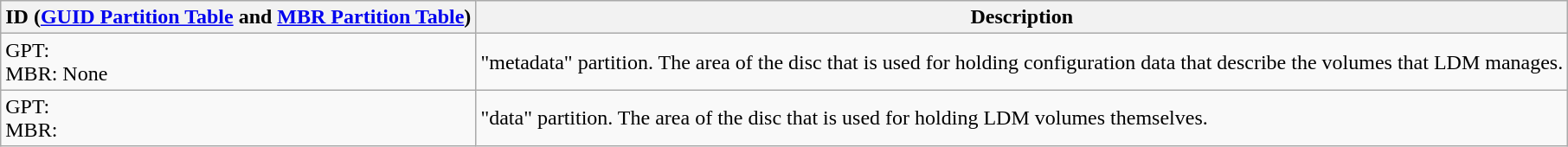<table class="wikitable" style="float:above;" border="2">
<tr>
<th>ID (<a href='#'>GUID Partition Table</a> and <a href='#'>MBR Partition Table</a>)</th>
<th>Description</th>
</tr>
<tr>
<td>GPT: <br>MBR: None</td>
<td>"metadata" partition.  The area of the disc that is used for holding configuration data that describe the volumes that LDM manages.</td>
</tr>
<tr>
<td>GPT: <br> MBR: </td>
<td>"data" partition.  The area of the disc that is used for holding LDM volumes themselves.</td>
</tr>
</table>
